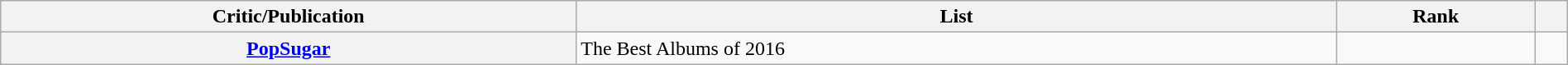<table class="wikitable sortable plainrowheaders" style="border:none; margin:0; width:100%;">
<tr>
<th scope="col">Critic/Publication</th>
<th scope="col" class="unsortable">List</th>
<th scope="col" data-sort-type="number">Rank</th>
<th scope="col" class="unsortable"></th>
</tr>
<tr>
<th><a href='#'>PopSugar</a></th>
<td>The Best Albums of 2016</td>
<td></td>
<td></td>
</tr>
</table>
